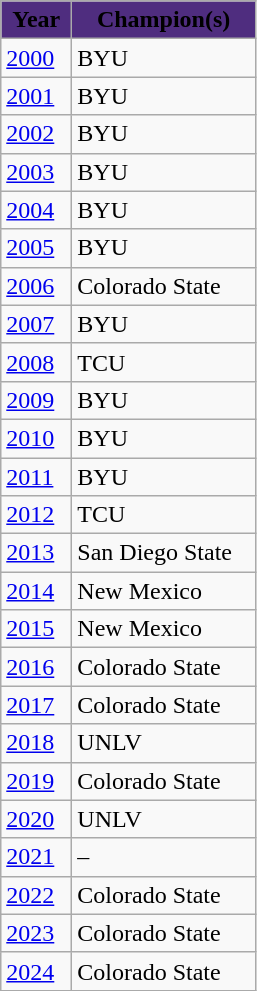<table class="wikitable">
<tr>
<th style="background:#4F2D7F;" scope="col" width="40px"><span> Year</span></th>
<th style="background:#4F2D7F;" scope="col" width="115px"><span> Champion(s)</span></th>
</tr>
<tr>
<td><a href='#'>2000</a></td>
<td>BYU</td>
</tr>
<tr>
<td><a href='#'>2001</a></td>
<td>BYU</td>
</tr>
<tr>
<td><a href='#'>2002</a></td>
<td>BYU</td>
</tr>
<tr>
<td><a href='#'>2003</a></td>
<td>BYU</td>
</tr>
<tr>
<td><a href='#'>2004</a></td>
<td>BYU</td>
</tr>
<tr>
<td><a href='#'>2005</a></td>
<td>BYU</td>
</tr>
<tr>
<td><a href='#'>2006</a></td>
<td>Colorado State</td>
</tr>
<tr>
<td><a href='#'>2007</a></td>
<td>BYU</td>
</tr>
<tr>
<td><a href='#'>2008</a></td>
<td>TCU</td>
</tr>
<tr>
<td><a href='#'>2009</a></td>
<td>BYU</td>
</tr>
<tr>
<td><a href='#'>2010</a></td>
<td>BYU</td>
</tr>
<tr>
<td><a href='#'>2011</a></td>
<td>BYU</td>
</tr>
<tr>
<td><a href='#'>2012</a></td>
<td>TCU</td>
</tr>
<tr>
<td><a href='#'>2013</a></td>
<td>San Diego State</td>
</tr>
<tr>
<td><a href='#'>2014</a></td>
<td>New Mexico</td>
</tr>
<tr>
<td><a href='#'>2015</a></td>
<td>New Mexico</td>
</tr>
<tr>
<td><a href='#'>2016</a></td>
<td>Colorado State</td>
</tr>
<tr>
<td><a href='#'>2017</a></td>
<td>Colorado State</td>
</tr>
<tr>
<td><a href='#'>2018</a></td>
<td>UNLV</td>
</tr>
<tr>
<td><a href='#'>2019</a></td>
<td>Colorado State</td>
</tr>
<tr>
<td><a href='#'>2020</a></td>
<td>UNLV</td>
</tr>
<tr>
<td><a href='#'>2021</a></td>
<td>–</td>
</tr>
<tr>
<td><a href='#'>2022</a></td>
<td>Colorado State</td>
</tr>
<tr>
<td><a href='#'>2023</a></td>
<td>Colorado State</td>
</tr>
<tr>
<td><a href='#'>2024</a></td>
<td>Colorado State</td>
</tr>
</table>
